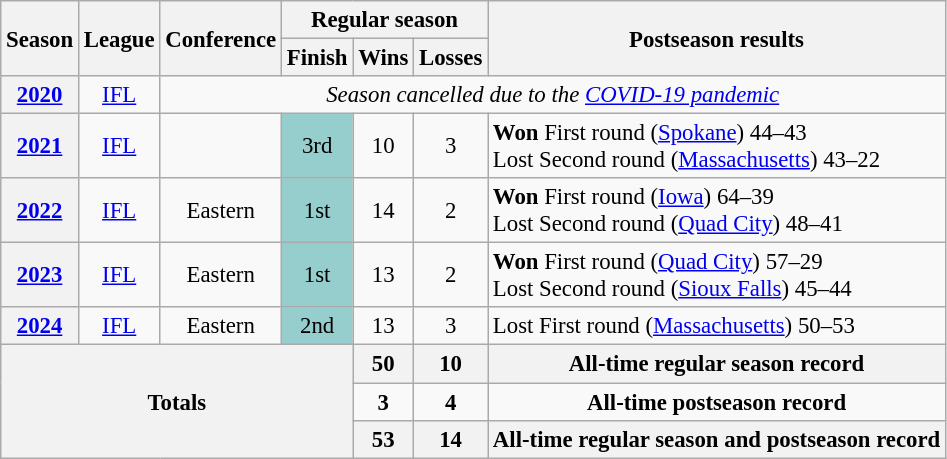<table class="wikitable" style="text-align:center; font-size: 95%;">
<tr>
<th rowspan="2">Season</th>
<th rowspan="2">League</th>
<th rowspan="2">Conference</th>
<th colspan="3">Regular season</th>
<th rowspan="2">Postseason results</th>
</tr>
<tr>
<th>Finish</th>
<th>Wins</th>
<th>Losses</th>
</tr>
<tr>
<th><a href='#'>2020</a></th>
<td><a href='#'>IFL</a></td>
<td colspan="5"><em>Season cancelled due to the <a href='#'>COVID-19 pandemic</a></em></td>
</tr>
<tr>
<th><a href='#'>2021</a></th>
<td><a href='#'>IFL</a></td>
<td></td>
<td bgcolor="#96cdcd">3rd</td>
<td>10</td>
<td>3</td>
<td align=left><strong>Won</strong> First round (<a href='#'>Spokane</a>) 44–43<br>Lost Second round (<a href='#'>Massachusetts</a>) 43–22</td>
</tr>
<tr>
<th><a href='#'>2022</a></th>
<td><a href='#'>IFL</a></td>
<td>Eastern</td>
<td bgcolor="#96cdcd">1st</td>
<td>14</td>
<td>2</td>
<td align=left><strong>Won</strong> First round (<a href='#'>Iowa</a>) 64–39<br>Lost Second round (<a href='#'>Quad City</a>) 48–41</td>
</tr>
<tr>
<th><a href='#'>2023</a></th>
<td><a href='#'>IFL</a></td>
<td>Eastern</td>
<td bgcolor="#96cdcd">1st</td>
<td>13</td>
<td>2</td>
<td align=left><strong>Won</strong> First round (<a href='#'>Quad City</a>) 57–29<br>Lost Second round (<a href='#'>Sioux Falls</a>) 45–44</td>
</tr>
<tr>
<th><a href='#'>2024</a></th>
<td><a href='#'>IFL</a></td>
<td>Eastern</td>
<td style="background:#96cdcd;">2nd</td>
<td>13</td>
<td>3</td>
<td align=left>Lost First round (<a href='#'>Massachusetts</a>) 50–53</td>
</tr>
<tr>
<th rowspan="4" colspan="4">Totals</th>
<th>50</th>
<th>10</th>
<th>All-time regular season record</th>
</tr>
<tr>
<td><strong>3</strong></td>
<td><strong>4</strong></td>
<td><strong>All-time postseason record</strong></td>
</tr>
<tr>
<th>53</th>
<th>14</th>
<th>All-time regular season and postseason record</th>
</tr>
</table>
